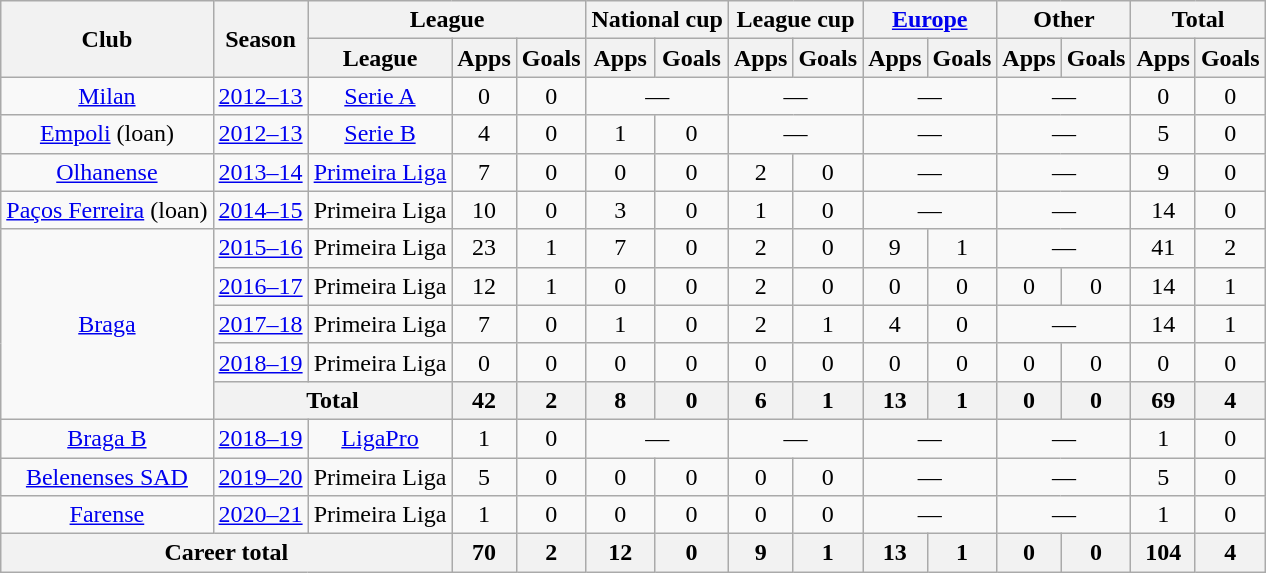<table class="wikitable" style="text-align:center">
<tr>
<th rowspan="2">Club</th>
<th rowspan="2">Season</th>
<th colspan="3">League</th>
<th colspan="2">National cup</th>
<th colspan="2">League cup</th>
<th colspan="2"><a href='#'>Europe</a></th>
<th colspan="2">Other</th>
<th colspan="2">Total</th>
</tr>
<tr>
<th>League</th>
<th>Apps</th>
<th>Goals</th>
<th>Apps</th>
<th>Goals</th>
<th>Apps</th>
<th>Goals</th>
<th>Apps</th>
<th>Goals</th>
<th>Apps</th>
<th>Goals</th>
<th>Apps</th>
<th>Goals</th>
</tr>
<tr>
<td><a href='#'>Milan</a></td>
<td><a href='#'>2012–13</a></td>
<td><a href='#'>Serie A</a></td>
<td>0</td>
<td>0</td>
<td colspan="2">—</td>
<td colspan="2">—</td>
<td colspan="2">—</td>
<td colspan="2">—</td>
<td>0</td>
<td>0</td>
</tr>
<tr>
<td><a href='#'>Empoli</a> (loan)</td>
<td><a href='#'>2012–13</a></td>
<td><a href='#'>Serie B</a></td>
<td>4</td>
<td>0</td>
<td>1</td>
<td>0</td>
<td colspan="2">—</td>
<td colspan="2">—</td>
<td colspan="2">—</td>
<td>5</td>
<td>0</td>
</tr>
<tr>
<td><a href='#'>Olhanense</a></td>
<td><a href='#'>2013–14</a></td>
<td><a href='#'>Primeira Liga</a></td>
<td>7</td>
<td>0</td>
<td>0</td>
<td>0</td>
<td>2</td>
<td>0</td>
<td colspan="2">—</td>
<td colspan="2">—</td>
<td>9</td>
<td>0</td>
</tr>
<tr>
<td><a href='#'>Paços Ferreira</a> (loan)</td>
<td><a href='#'>2014–15</a></td>
<td>Primeira Liga</td>
<td>10</td>
<td>0</td>
<td>3</td>
<td>0</td>
<td>1</td>
<td>0</td>
<td colspan="2">—</td>
<td colspan="2">—</td>
<td>14</td>
<td>0</td>
</tr>
<tr>
<td rowspan="5" valign="center"><a href='#'>Braga</a></td>
<td><a href='#'>2015–16</a></td>
<td>Primeira Liga</td>
<td>23</td>
<td>1</td>
<td>7</td>
<td>0</td>
<td>2</td>
<td>0</td>
<td>9</td>
<td>1</td>
<td colspan="2">—</td>
<td>41</td>
<td>2</td>
</tr>
<tr>
<td><a href='#'>2016–17</a></td>
<td>Primeira Liga</td>
<td>12</td>
<td>1</td>
<td>0</td>
<td>0</td>
<td>2</td>
<td>0</td>
<td>0</td>
<td>0</td>
<td>0</td>
<td>0</td>
<td>14</td>
<td>1</td>
</tr>
<tr>
<td><a href='#'>2017–18</a></td>
<td>Primeira Liga</td>
<td>7</td>
<td>0</td>
<td>1</td>
<td>0</td>
<td>2</td>
<td>1</td>
<td>4</td>
<td>0</td>
<td colspan="2">—</td>
<td>14</td>
<td>1</td>
</tr>
<tr>
<td><a href='#'>2018–19</a></td>
<td>Primeira Liga</td>
<td>0</td>
<td>0</td>
<td>0</td>
<td>0</td>
<td>0</td>
<td>0</td>
<td>0</td>
<td>0</td>
<td>0</td>
<td>0</td>
<td>0</td>
<td>0</td>
</tr>
<tr>
<th colspan="2">Total</th>
<th>42</th>
<th>2</th>
<th>8</th>
<th>0</th>
<th>6</th>
<th>1</th>
<th>13</th>
<th>1</th>
<th>0</th>
<th>0</th>
<th>69</th>
<th>4</th>
</tr>
<tr>
<td><a href='#'>Braga B</a></td>
<td><a href='#'>2018–19</a></td>
<td><a href='#'>LigaPro</a></td>
<td>1</td>
<td>0</td>
<td colspan="2">—</td>
<td colspan="2">—</td>
<td colspan="2">—</td>
<td colspan="2">—</td>
<td>1</td>
<td>0</td>
</tr>
<tr>
<td><a href='#'>Belenenses SAD</a></td>
<td><a href='#'>2019–20</a></td>
<td>Primeira Liga</td>
<td>5</td>
<td>0</td>
<td>0</td>
<td>0</td>
<td>0</td>
<td>0</td>
<td colspan="2">—</td>
<td colspan="2">—</td>
<td>5</td>
<td>0</td>
</tr>
<tr>
<td><a href='#'>Farense</a></td>
<td><a href='#'>2020–21</a></td>
<td>Primeira Liga</td>
<td>1</td>
<td>0</td>
<td>0</td>
<td>0</td>
<td>0</td>
<td>0</td>
<td colspan="2">—</td>
<td colspan="2">—</td>
<td>1</td>
<td>0</td>
</tr>
<tr>
<th colspan="3">Career total</th>
<th>70</th>
<th>2</th>
<th>12</th>
<th>0</th>
<th>9</th>
<th>1</th>
<th>13</th>
<th>1</th>
<th>0</th>
<th>0</th>
<th>104</th>
<th>4</th>
</tr>
</table>
